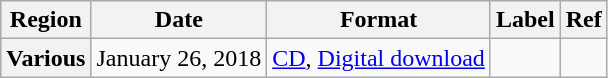<table class="wikitable plainrowheaders">
<tr>
<th scope="col">Region</th>
<th scope="col">Date</th>
<th scope="col">Format</th>
<th scope="col">Label</th>
<th scope="col">Ref</th>
</tr>
<tr>
<th scope="row">Various</th>
<td>January 26, 2018</td>
<td><a href='#'>CD</a>, <a href='#'>Digital download</a></td>
<td></td>
<td style="text-align:center;"></td>
</tr>
</table>
